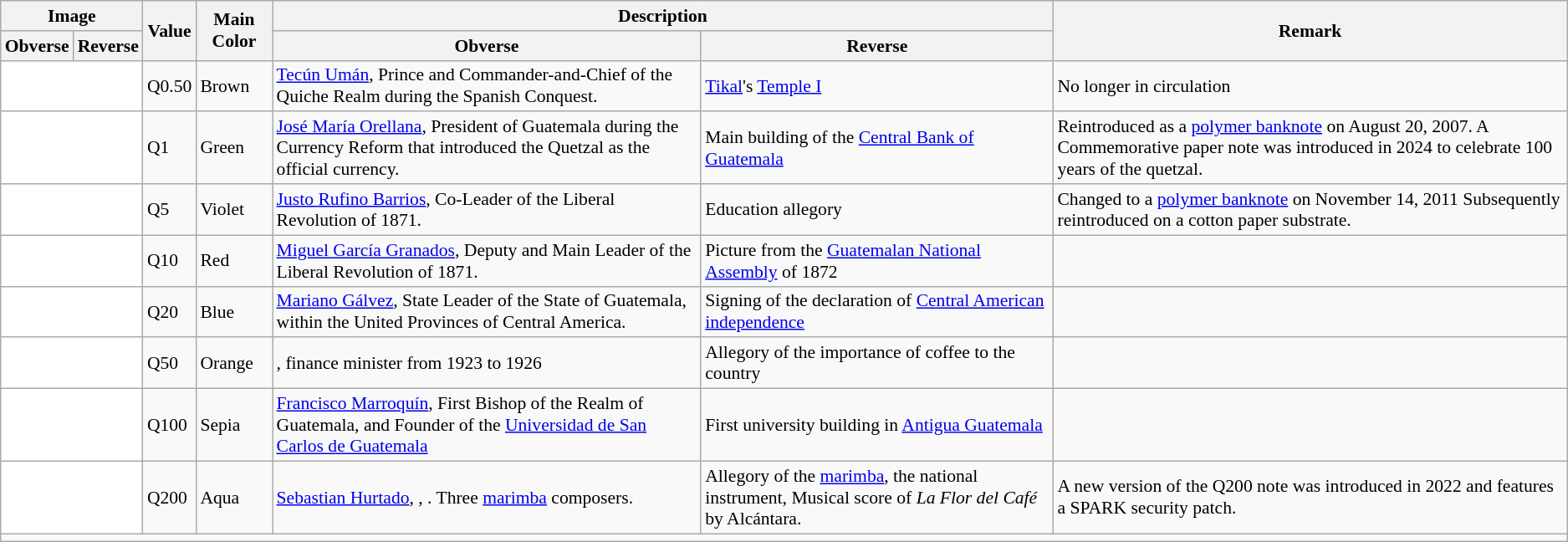<table class="wikitable" style="font-size: 90%">
<tr>
<th colspan=2>Image</th>
<th rowspan=2>Value</th>
<th rowspan=2>Main Color</th>
<th colspan=2>Description</th>
<th rowspan=2>Remark</th>
</tr>
<tr>
<th>Obverse</th>
<th>Reverse</th>
<th>Obverse</th>
<th>Reverse</th>
</tr>
<tr>
<td align="center" bgcolor="#ffffff" colspan=2></td>
<td>Q0.50</td>
<td>Brown</td>
<td><a href='#'>Tecún Umán</a>, Prince and Commander-and-Chief of the Quiche Realm during the Spanish Conquest.</td>
<td><a href='#'>Tikal</a>'s <a href='#'>Temple I</a></td>
<td>No longer in circulation</td>
</tr>
<tr>
<td align="center" bgcolor="#ffffff" colspan=2></td>
<td>Q1</td>
<td>Green</td>
<td><a href='#'>José María Orellana</a>, President of Guatemala during the Currency Reform that introduced the Quetzal as the official currency.</td>
<td>Main building of the <a href='#'>Central Bank of Guatemala</a></td>
<td>Reintroduced as a <a href='#'>polymer banknote</a> on August 20, 2007. A Commemorative paper note was introduced in 2024 to celebrate 100 years of the quetzal.</td>
</tr>
<tr>
<td align="center" bgcolor="#ffffff" colspan=2></td>
<td>Q5</td>
<td>Violet</td>
<td><a href='#'>Justo Rufino Barrios</a>, Co-Leader of the Liberal Revolution of 1871.</td>
<td>Education allegory</td>
<td>Changed to a <a href='#'>polymer banknote</a> on November 14, 2011 Subsequently reintroduced on a cotton paper substrate.</td>
</tr>
<tr>
<td align="center" bgcolor="#ffffff" colspan=2></td>
<td>Q10</td>
<td>Red</td>
<td><a href='#'>Miguel García Granados</a>, Deputy and Main Leader of the Liberal Revolution of 1871.</td>
<td>Picture from the <a href='#'>Guatemalan National Assembly</a> of 1872</td>
<td></td>
</tr>
<tr>
<td align="center" bgcolor="#ffffff" colspan=2></td>
<td>Q20</td>
<td>Blue</td>
<td><a href='#'>Mariano Gálvez</a>, State Leader of the State of Guatemala, within the United Provinces of Central America.</td>
<td>Signing of the declaration of <a href='#'>Central American independence</a></td>
<td></td>
</tr>
<tr>
<td align="center" bgcolor="#ffffff" colspan=2></td>
<td>Q50</td>
<td>Orange</td>
<td>, finance minister from 1923 to 1926</td>
<td>Allegory of the importance of coffee to the country</td>
<td></td>
</tr>
<tr>
<td align="center" bgcolor="#ffffff" colspan=2></td>
<td>Q100</td>
<td>Sepia</td>
<td><a href='#'>Francisco Marroquín</a>, First Bishop of the Realm of Guatemala, and Founder of the <a href='#'>Universidad de San Carlos de Guatemala</a></td>
<td>First university building in <a href='#'>Antigua Guatemala</a></td>
<td></td>
</tr>
<tr>
<td align="center" bgcolor="#ffffff" colspan=2></td>
<td>Q200</td>
<td>Aqua</td>
<td><a href='#'>Sebastian Hurtado</a>, , .  Three <a href='#'>marimba</a> composers.</td>
<td>Allegory of the <a href='#'>marimba</a>, the national instrument, Musical score of <em>La Flor del Café</em> by Alcántara.</td>
<td>A new version of the Q200 note was introduced in 2022 and features a SPARK security patch.</td>
</tr>
<tr>
<td colspan=7></td>
</tr>
</table>
